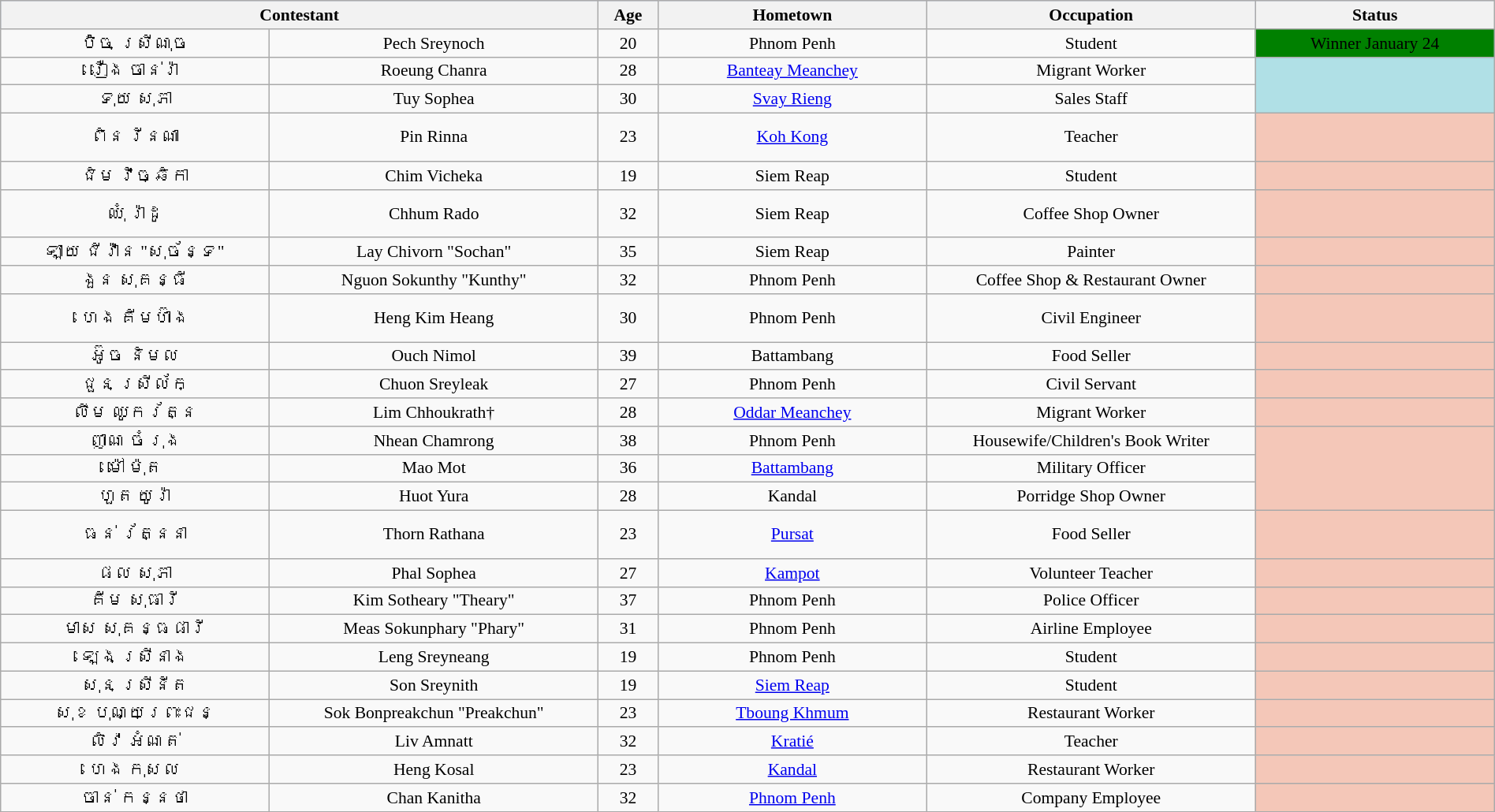<table class="wikitable sortable" style="text-align:center; font-size:90%; width:100%;">
<tr style="background:#C1D8FF;">
<th colspan="2">Contestant</th>
<th style="width:4%;">Age</th>
<th style="width:18%;">Hometown</th>
<th style="width:22%;">Occupation</th>
<th style="width:16%;">Status</th>
</tr>
<tr>
<td>ប៉ិច ស្រីណុច</td>
<td>Pech Sreynoch</td>
<td>20</td>
<td>Phnom Penh</td>
<td>Student</td>
<td style="background:green;"><span>Winner January 24</span></td>
</tr>
<tr>
<td>រឿង ចាន់រ៉ា</td>
<td>Roeung Chanra</td>
<td>28</td>
<td><a href='#'>Banteay Meanchey</a></td>
<td>Migrant Worker</td>
<td rowspan="2" style="background:#B0E0E6;"></td>
</tr>
<tr>
<td>ទុយ សុភា</td>
<td>Tuy Sophea</td>
<td>30</td>
<td><a href='#'>Svay Rieng</a></td>
<td>Sales Staff</td>
</tr>
<tr>
<td>ពិន រីនណា</td>
<td>Pin Rinna</td>
<td>23</td>
<td><a href='#'>Koh Kong</a></td>
<td>Teacher</td>
<td rowspan="1" style="background:#f4c7b8; text-align:center;"><br><small></small><br></td>
</tr>
<tr>
<td>ជិម វិច្ឆិកា</td>
<td>Chim Vicheka</td>
<td>19</td>
<td>Siem Reap</td>
<td>Student</td>
<td rowspan="1" style="background:#f4c7b8; text-align:center;"></td>
</tr>
<tr>
<td>ឈុំ រ៉ាដូ</td>
<td>Chhum Rado</td>
<td>32</td>
<td>Siem Reap</td>
<td>Coffee Shop Owner</td>
<td rowspan="1" style="background:#f4c7b8; text-align:center;"><br><small></small><br></td>
</tr>
<tr>
<td>ឡាយ ជីវ៉ាន "សុច័ន្ទ"</td>
<td>Lay Chivorn "Sochan"</td>
<td>35</td>
<td>Siem Reap</td>
<td>Painter</td>
<td rowspan="1" style="background:#f4c7b8; text-align:center;"></td>
</tr>
<tr>
<td>ងួន សុគន្ធី</td>
<td>Nguon Sokunthy "Kunthy"</td>
<td>32</td>
<td>Phnom Penh</td>
<td>Coffee Shop & Restaurant Owner</td>
<td rowspan="1" style="background:#f4c7b8; text-align:center;"></td>
</tr>
<tr>
<td>ហេង គីមហ៊ាង</td>
<td>Heng Kim Heang</td>
<td>30</td>
<td>Phnom Penh</td>
<td>Civil Engineer</td>
<td rowspan="1" style="background:#f4c7b8; text-align:center;"><br><small></small><br></td>
</tr>
<tr>
<td>អ៊ូច និមល</td>
<td>Ouch Nimol</td>
<td>39</td>
<td>Battambang</td>
<td>Food Seller</td>
<td rowspan="1" style="background:#f4c7b8; text-align:center;"></td>
</tr>
<tr>
<td>ជួន ស្រីល័ក្</td>
<td>Chuon Sreyleak</td>
<td>27</td>
<td>Phnom Penh</td>
<td>Civil Servant</td>
<td rowspan="1" style="background:#f4c7b8; text-align:center;"></td>
</tr>
<tr>
<td>លឹម ឈូករ័ត្ន</td>
<td>Lim Chhoukrath†</td>
<td>28</td>
<td><a href='#'>Oddar Meanchey</a></td>
<td>Migrant Worker</td>
<td rowspan="1" style="background:#f4c7b8; text-align:center;"></td>
</tr>
<tr>
<td>ញាណ ចំរុង</td>
<td>Nhean Chamrong</td>
<td>38</td>
<td>Phnom Penh</td>
<td>Housewife/Children's Book Writer</td>
<td rowspan="3" style="background:#f4c7b8; text-align:center;"></td>
</tr>
<tr>
<td>ម៉ៅ ម៉ុត</td>
<td>Mao Mot</td>
<td>36</td>
<td><a href='#'>Battambang</a></td>
<td>Military Officer</td>
</tr>
<tr>
<td>ហួត យូរ៉ា</td>
<td>Huot Yura</td>
<td>28</td>
<td>Kandal</td>
<td>Porridge Shop Owner</td>
</tr>
<tr>
<td>ធន់ រ័ត្ននា</td>
<td>Thorn Rathana</td>
<td>23</td>
<td><a href='#'>Pursat</a></td>
<td>Food Seller</td>
<td rowspan="1" style="background:#f4c7b8; text-align:center;"><br><small></small><br></td>
</tr>
<tr>
<td>ផល សុភា</td>
<td>Phal Sophea</td>
<td>27</td>
<td><a href='#'>Kampot</a></td>
<td>Volunteer Teacher</td>
<td rowspan="1" style="background:#f4c7b8; text-align:center;"></td>
</tr>
<tr>
<td>គីម សុធារី</td>
<td>Kim Sotheary "Theary"</td>
<td>37</td>
<td>Phnom Penh</td>
<td>Police Officer</td>
<td rowspan="1" style="background:#f4c7b8; text-align:center;"></td>
</tr>
<tr>
<td>មាស សុគន្ធផារី</td>
<td>Meas Sokunphary "Phary"</td>
<td>31</td>
<td>Phnom Penh</td>
<td>Airline Employee</td>
<td rowspan="1" style="background:#f4c7b8; text-align:center;"></td>
</tr>
<tr>
<td>ឡេង ស្រីនាង</td>
<td>Leng Sreyneang</td>
<td>19</td>
<td>Phnom Penh</td>
<td>Student</td>
<td rowspan="1" style="background:#f4c7b8; text-align:center;"></td>
</tr>
<tr>
<td>សុន ស្រីនីត</td>
<td>Son Sreynith</td>
<td>19</td>
<td><a href='#'>Siem Reap</a></td>
<td>Student</td>
<td rowspan="1" style="background:#f4c7b8; text-align:center;"></td>
</tr>
<tr>
<td>សុខ បុណ្យព្រះជន្</td>
<td>Sok Bonpreakchun "Preakchun"</td>
<td>23</td>
<td><a href='#'>Tboung Khmum</a></td>
<td>Restaurant Worker</td>
<td rowspan="1" style="background:#f4c7b8; text-align:center;"></td>
</tr>
<tr>
<td>លិវ អំណត់</td>
<td>Liv Amnatt</td>
<td>32</td>
<td><a href='#'>Kratié</a></td>
<td>Teacher</td>
<td rowspan="1" style="background:#f4c7b8; text-align:center;"></td>
</tr>
<tr>
<td>ហេង កុសល</td>
<td>Heng Kosal</td>
<td>23</td>
<td><a href='#'>Kandal</a></td>
<td>Restaurant Worker</td>
<td rowspan="1" style="background:#f4c7b8; text-align:center;"></td>
</tr>
<tr>
<td>ចាន់ កន្នថា</td>
<td>Chan Kanitha</td>
<td>32</td>
<td><a href='#'>Phnom Penh</a></td>
<td>Company Employee</td>
<td rowspan="1" style="background:#f4c7b8; text-align:center;"></td>
</tr>
</table>
